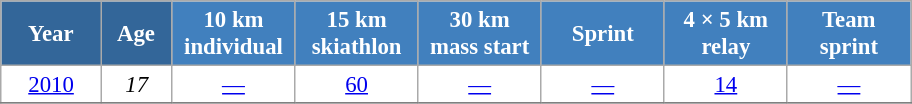<table class="wikitable" style="font-size:95%; text-align:center; border:grey solid 1px; border-collapse:collapse; background:#ffffff;">
<tr>
<th style="background-color:#369; color:white; width:60px;"> Year </th>
<th style="background-color:#369; color:white; width:40px;"> Age </th>
<th style="background-color:#4180be; color:white; width:75px;"> 10 km <br> individual </th>
<th style="background-color:#4180be; color:white; width:75px;"> 15 km <br> skiathlon </th>
<th style="background-color:#4180be; color:white; width:75px;"> 30 km <br> mass start </th>
<th style="background-color:#4180be; color:white; width:75px;"> Sprint </th>
<th style="background-color:#4180be; color:white; width:75px;"> 4 × 5 km <br> relay </th>
<th style="background-color:#4180be; color:white; width:75px;"> Team <br> sprint </th>
</tr>
<tr>
<td><a href='#'>2010</a></td>
<td><em>17</em></td>
<td><a href='#'>—</a></td>
<td><a href='#'>60</a></td>
<td><a href='#'>—</a></td>
<td><a href='#'>—</a></td>
<td><a href='#'>14</a></td>
<td><a href='#'>—</a></td>
</tr>
<tr>
</tr>
</table>
